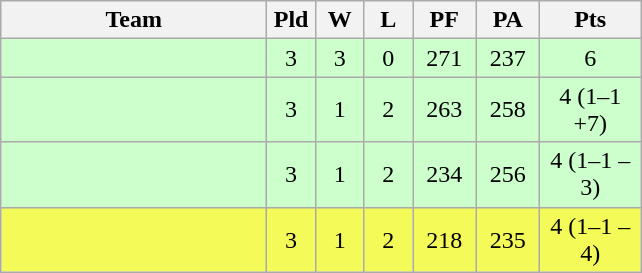<table class="wikitable" style="text-align:center;">
<tr>
<th width=170>Team</th>
<th width=25>Pld</th>
<th width=25>W</th>
<th width=25>L</th>
<th width=35>PF</th>
<th width=35>PA</th>
<th width=60>Pts</th>
</tr>
<tr bgcolor=#ccffcc>
<td align="left"></td>
<td>3</td>
<td>3</td>
<td>0</td>
<td>271</td>
<td>237</td>
<td>6</td>
</tr>
<tr bgcolor=#ccffcc>
<td align="left"></td>
<td>3</td>
<td>1</td>
<td>2</td>
<td>263</td>
<td>258</td>
<td>4 (1–1 +7)</td>
</tr>
<tr bgcolor=#ccffcc>
<td align="left"></td>
<td>3</td>
<td>1</td>
<td>2</td>
<td>234</td>
<td>256</td>
<td>4 (1–1 –3)</td>
</tr>
<tr bgcolor=#F4FA58>
<td align="left"></td>
<td>3</td>
<td>1</td>
<td>2</td>
<td>218</td>
<td>235</td>
<td>4 (1–1 –4)</td>
</tr>
</table>
